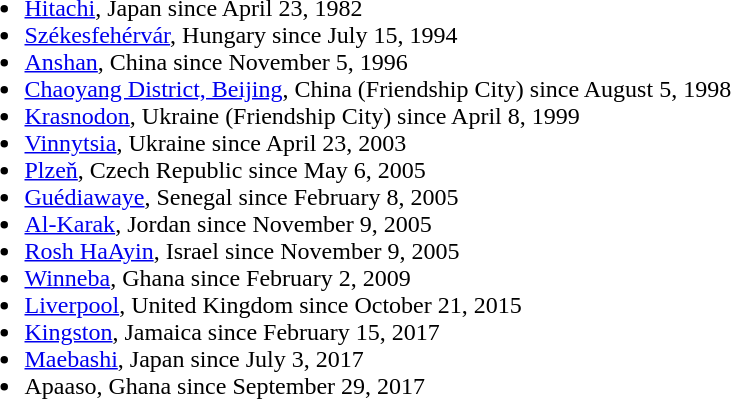<table>
<tr>
<td valign="top"><br><ul><li> <a href='#'>Hitachi</a>, Japan since April 23, 1982</li><li> <a href='#'>Székesfehérvár</a>, Hungary since July 15, 1994</li><li> <a href='#'>Anshan</a>, China since November 5, 1996</li><li> <a href='#'>Chaoyang District, Beijing</a>, China (Friendship City) since August 5, 1998</li><li> <a href='#'>Krasnodon</a>, Ukraine (Friendship City) since April 8, 1999</li><li> <a href='#'>Vinnytsia</a>, Ukraine since April 23, 2003</li><li> <a href='#'>Plzeň</a>, Czech Republic since May 6, 2005</li><li> <a href='#'>Guédiawaye</a>, Senegal since February 8, 2005</li><li> <a href='#'>Al-Karak</a>, Jordan since November 9, 2005</li><li> <a href='#'>Rosh HaAyin</a>, Israel since November 9, 2005</li><li> <a href='#'>Winneba</a>, Ghana since February 2, 2009</li><li> <a href='#'>Liverpool</a>, United Kingdom since October 21, 2015</li><li> <a href='#'>Kingston</a>, Jamaica since February 15, 2017</li><li> <a href='#'>Maebashi</a>, Japan since July 3, 2017</li><li> Apaaso, Ghana since September 29, 2017</li></ul></td>
</tr>
</table>
